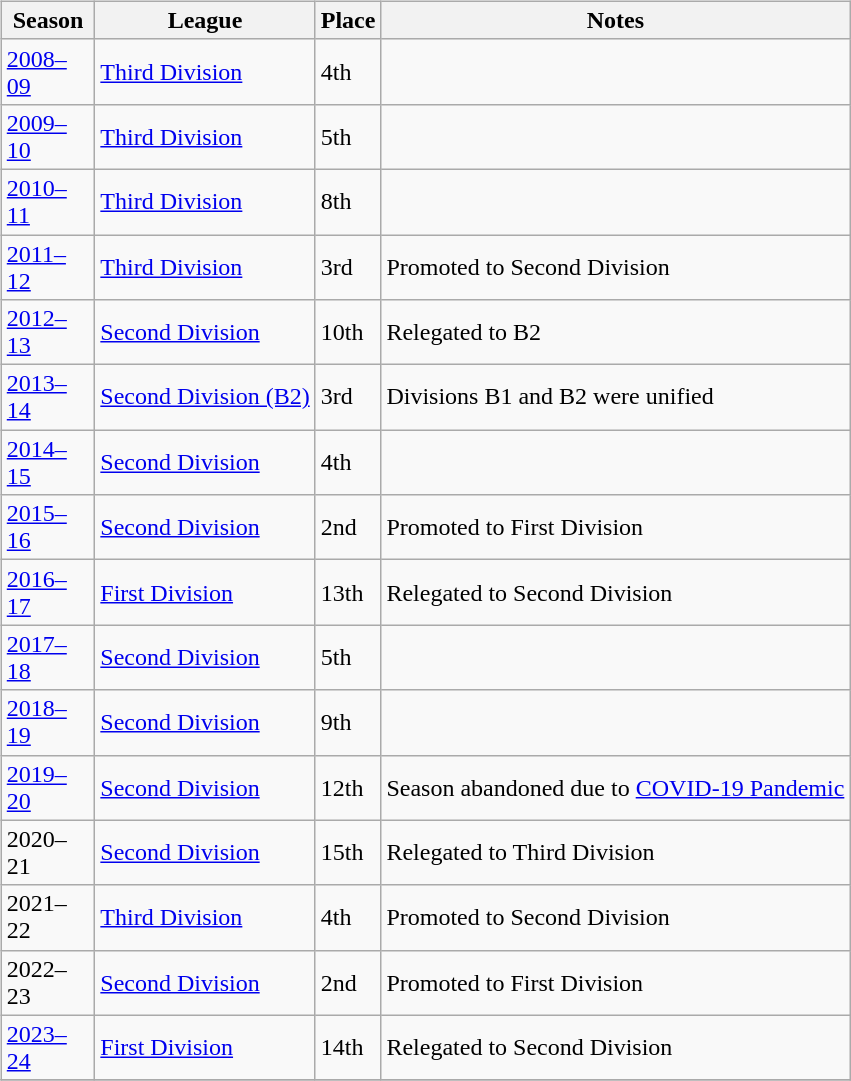<table>
<tr>
<td valign="top"><br><table class="wikitable">
<tr>
<th width="55">Season</th>
<th>League</th>
<th>Place</th>
<th>Notes</th>
</tr>
<tr>
<td><a href='#'>2008–09</a></td>
<td><a href='#'>Third Division</a></td>
<td>4th</td>
<td></td>
</tr>
<tr>
<td><a href='#'>2009–10</a></td>
<td><a href='#'>Third Division</a></td>
<td>5th</td>
<td></td>
</tr>
<tr>
<td><a href='#'>2010–11</a></td>
<td><a href='#'>Third Division</a></td>
<td>8th</td>
<td></td>
</tr>
<tr>
<td><a href='#'>2011–12</a></td>
<td><a href='#'>Third Division</a></td>
<td>3rd</td>
<td>Promoted to Second Division</td>
</tr>
<tr>
<td><a href='#'>2012–13</a></td>
<td><a href='#'>Second Division</a></td>
<td>10th</td>
<td>Relegated to B2</td>
</tr>
<tr>
<td><a href='#'>2013–14</a></td>
<td><a href='#'>Second Division (B2)</a></td>
<td>3rd</td>
<td>Divisions B1 and B2 were unified</td>
</tr>
<tr>
<td><a href='#'>2014–15</a></td>
<td><a href='#'>Second Division</a></td>
<td>4th</td>
<td></td>
</tr>
<tr>
<td><a href='#'>2015–16</a></td>
<td><a href='#'>Second Division</a></td>
<td>2nd</td>
<td>Promoted to First Division</td>
</tr>
<tr>
<td><a href='#'>2016–17</a></td>
<td><a href='#'>First Division</a></td>
<td>13th</td>
<td>Relegated to Second Division</td>
</tr>
<tr>
<td><a href='#'>2017–18</a></td>
<td><a href='#'>Second Division</a></td>
<td>5th</td>
<td></td>
</tr>
<tr>
<td><a href='#'>2018–19</a></td>
<td><a href='#'>Second Division</a></td>
<td>9th</td>
<td></td>
</tr>
<tr>
<td><a href='#'>2019–20</a></td>
<td><a href='#'>Second Division</a></td>
<td>12th</td>
<td>Season abandoned due to <a href='#'>COVID-19 Pandemic</a></td>
</tr>
<tr>
<td>2020–21</td>
<td><a href='#'>Second Division</a></td>
<td>15th</td>
<td>Relegated to Third Division</td>
</tr>
<tr>
<td>2021–22</td>
<td><a href='#'>Third Division</a></td>
<td>4th</td>
<td>Promoted to Second Division</td>
</tr>
<tr>
<td>2022–23</td>
<td><a href='#'>Second Division</a></td>
<td>2nd</td>
<td>Promoted to First Division</td>
</tr>
<tr>
<td><a href='#'>2023–24</a></td>
<td><a href='#'>First Division</a></td>
<td>14th</td>
<td>Relegated to Second Division</td>
</tr>
<tr>
</tr>
</table>
</td>
</tr>
</table>
